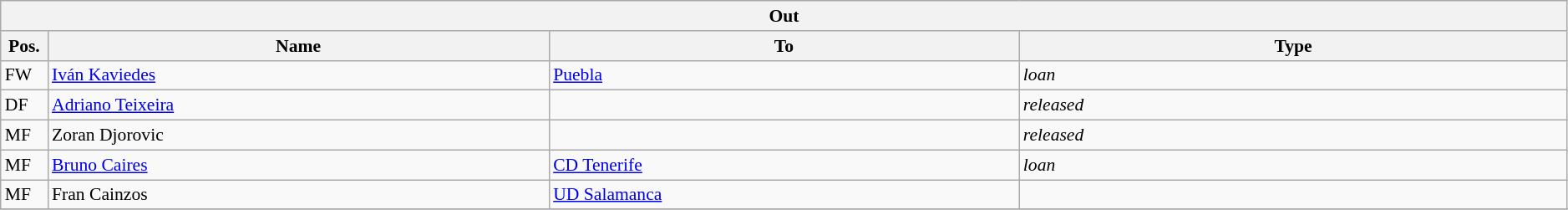<table class="wikitable" style="font-size:90%;width:99%;">
<tr>
<th colspan="4">Out</th>
</tr>
<tr>
<th width=3%>Pos.</th>
<th width=32%>Name</th>
<th width=30%>To</th>
<th width=35%>Type</th>
</tr>
<tr>
<td>FW</td>
<td><a href='#'>Iván Kaviedes</a></td>
<td><a href='#'>Puebla</a></td>
<td><em>loan</em></td>
</tr>
<tr>
<td>DF</td>
<td><a href='#'>Adriano Teixeira</a></td>
<td></td>
<td><em>released</em></td>
</tr>
<tr>
<td>MF</td>
<td>Zoran Djorovic</td>
<td></td>
<td><em>released</em></td>
</tr>
<tr>
<td>MF</td>
<td><a href='#'>Bruno Caires</a></td>
<td><a href='#'>CD Tenerife</a></td>
<td><em>loan</em></td>
</tr>
<tr>
<td>MF</td>
<td>Fran Cainzos</td>
<td><a href='#'>UD Salamanca</a></td>
<td></td>
</tr>
<tr>
</tr>
</table>
